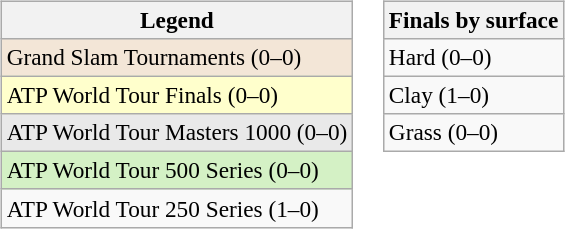<table>
<tr valign=top>
<td><br><table class="wikitable" style=font-size:97%>
<tr>
<th>Legend</th>
</tr>
<tr bgcolor=f3e6d7>
<td>Grand Slam Tournaments (0–0)</td>
</tr>
<tr bgcolor=ffffcc>
<td>ATP World Tour Finals (0–0)</td>
</tr>
<tr bgcolor=e9e9e9>
<td>ATP World Tour Masters 1000 (0–0)</td>
</tr>
<tr bgcolor=d4f1c5>
<td>ATP World Tour 500 Series (0–0)</td>
</tr>
<tr>
<td>ATP World Tour 250 Series (1–0)</td>
</tr>
</table>
</td>
<td><br><table class="wikitable" style=font-size:97%>
<tr>
<th>Finals by surface</th>
</tr>
<tr>
<td>Hard (0–0)</td>
</tr>
<tr>
<td>Clay (1–0)</td>
</tr>
<tr>
<td>Grass (0–0)</td>
</tr>
</table>
</td>
</tr>
</table>
